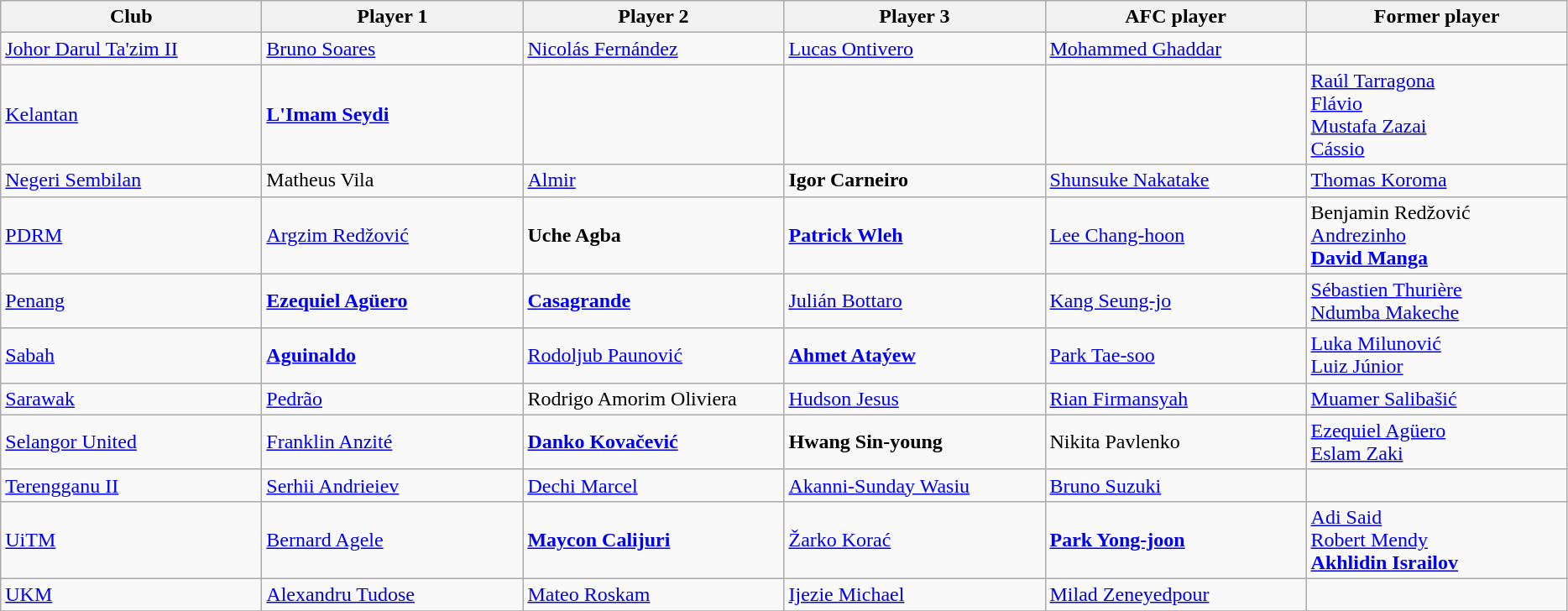<table class="wikitable sortable">
<tr>
<th style="width:200px;">Club</th>
<th style="width:200px;">Player 1</th>
<th style="width:200px;">Player 2</th>
<th style="width:200px;">Player 3</th>
<th style="width:200px;">AFC player</th>
<th style="width:200px;">Former player <small></small></th>
</tr>
<tr>
<td><a href='#'>Johor Darul Ta'zim II</a></td>
<td> <a href='#'>Bruno Soares</a></td>
<td> <a href='#'>Nicolás Fernández</a></td>
<td> <a href='#'>Lucas Ontivero</a></td>
<td> <a href='#'>Mohammed Ghaddar</a></td>
<td></td>
</tr>
<tr>
<td><a href='#'>Kelantan</a></td>
<td><strong> <a href='#'>L'Imam Seydi</a></strong></td>
<td></td>
<td></td>
<td></td>
<td> <a href='#'>Raúl Tarragona</a><br> <a href='#'>Flávio</a><br> <a href='#'>Mustafa Zazai</a><br> <a href='#'>Cássio</a></td>
</tr>
<tr>
<td><a href='#'>Negeri Sembilan</a></td>
<td> Matheus Vila</td>
<td> <a href='#'>Almir</a></td>
<td><strong> Igor Carneiro</strong></td>
<td> <a href='#'>Shunsuke Nakatake</a></td>
<td> <a href='#'>Thomas Koroma</a></td>
</tr>
<tr>
<td><a href='#'>PDRM</a></td>
<td> <a href='#'>Argzim Redžović</a></td>
<td><strong> Uche Agba</strong></td>
<td><strong> <a href='#'>Patrick Wleh</a></strong></td>
<td> <a href='#'>Lee Chang-hoon</a></td>
<td> Benjamin Redžović<br> <a href='#'>Andrezinho</a><br><strong> <a href='#'>David Manga</a></strong></td>
</tr>
<tr>
<td><a href='#'>Penang</a></td>
<td><strong> <a href='#'>Ezequiel Agüero</a></strong></td>
<td><strong> <a href='#'>Casagrande</a></strong></td>
<td> <a href='#'>Julián Bottaro</a></td>
<td> <a href='#'>Kang Seung-jo</a></td>
<td> <a href='#'>Sébastien Thurière</a><br> <a href='#'>Ndumba Makeche</a></td>
</tr>
<tr>
<td><a href='#'>Sabah</a></td>
<td><strong> <a href='#'>Aguinaldo</a></strong></td>
<td> <a href='#'>Rodoljub Paunović</a></td>
<td> <strong><a href='#'>Ahmet Ataýew</a></strong></td>
<td> <a href='#'>Park Tae-soo</a></td>
<td> <a href='#'>Luka Milunović</a><br> <a href='#'>Luiz Júnior</a></td>
</tr>
<tr>
<td><a href='#'>Sarawak</a></td>
<td> <a href='#'>Pedrão</a></td>
<td> Rodrigo Amorim Oliviera</td>
<td> <a href='#'>Hudson Jesus</a></td>
<td> <a href='#'>Rian Firmansyah</a></td>
<td> <a href='#'>Muamer Salibašić</a></td>
</tr>
<tr>
<td><a href='#'>Selangor United</a></td>
<td> <a href='#'>Franklin Anzité</a></td>
<td> <strong><a href='#'>Danko Kovačević</a></strong></td>
<td> <strong>Hwang Sin-young</strong></td>
<td> Nikita Pavlenko</td>
<td> <a href='#'>Ezequiel Agüero</a><br> <a href='#'>Eslam Zaki</a></td>
</tr>
<tr>
<td><a href='#'>Terengganu II</a></td>
<td> <a href='#'>Serhii Andrieiev</a></td>
<td> <a href='#'>Dechi Marcel</a></td>
<td> <a href='#'>Akanni-Sunday Wasiu</a></td>
<td> <a href='#'>Bruno Suzuki</a></td>
<td></td>
</tr>
<tr>
<td><a href='#'>UiTM</a></td>
<td> <a href='#'>Bernard Agele</a></td>
<td> <strong><a href='#'>Maycon Calijuri</a></strong></td>
<td> <a href='#'>Žarko Korać</a></td>
<td><strong> <a href='#'>Park Yong-joon</a></strong></td>
<td> <a href='#'>Adi Said</a><br> <a href='#'>Robert Mendy</a><br><strong> <a href='#'>Akhlidin Israilov</a></strong></td>
</tr>
<tr>
<td><a href='#'>UKM</a></td>
<td> <a href='#'>Alexandru Tudose</a></td>
<td> <a href='#'>Mateo Roskam</a></td>
<td> <a href='#'>Ijezie Michael</a></td>
<td> <a href='#'>Milad Zeneyedpour</a></td>
<td></td>
</tr>
<tr>
</tr>
</table>
